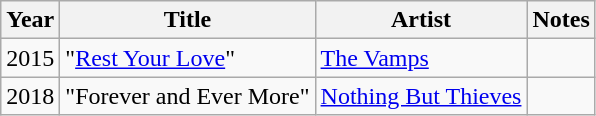<table class="wikitable">
<tr>
<th>Year</th>
<th>Title</th>
<th>Artist</th>
<th>Notes</th>
</tr>
<tr>
<td>2015</td>
<td>"<a href='#'>Rest Your Love</a>"</td>
<td><a href='#'>The Vamps</a></td>
<td></td>
</tr>
<tr>
<td>2018</td>
<td>"Forever and Ever More"</td>
<td><a href='#'>Nothing But Thieves</a></td>
<td></td>
</tr>
</table>
